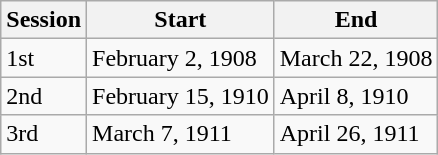<table class="wikitable">
<tr>
<th>Session</th>
<th>Start</th>
<th>End</th>
</tr>
<tr>
<td>1st</td>
<td>February 2, 1908</td>
<td>March 22, 1908</td>
</tr>
<tr>
<td>2nd</td>
<td>February 15, 1910</td>
<td>April 8, 1910</td>
</tr>
<tr>
<td>3rd</td>
<td>March 7, 1911</td>
<td>April 26, 1911</td>
</tr>
</table>
